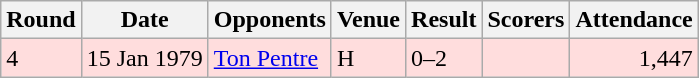<table class="wikitable">
<tr>
<th>Round</th>
<th>Date</th>
<th>Opponents</th>
<th>Venue</th>
<th>Result</th>
<th>Scorers</th>
<th>Attendance</th>
</tr>
<tr bgcolor="#ffdddd">
<td>4</td>
<td>15 Jan 1979</td>
<td><a href='#'>Ton Pentre</a></td>
<td>H</td>
<td>0–2</td>
<td></td>
<td align="right">1,447</td>
</tr>
</table>
